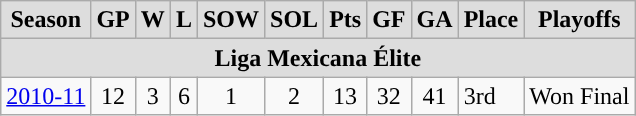<table class="wikitable">
<tr style="font-weight:bold; background-color:#dddddd;" align="center" |>
<td>Season</td>
<td>GP</td>
<td>W</td>
<td>L</td>
<td>SOW</td>
<td>SOL</td>
<td>Pts</td>
<td>GF</td>
<td>GA</td>
<td>Place</td>
<td>Playoffs</td>
</tr>
<tr>
<td colspan=20 style="text-align:center; background:#dddddd;"><strong>Liga Mexicana Élite</strong></td>
</tr>
<tr align=center>
<td><a href='#'>2010-11</a></td>
<td>12</td>
<td>3</td>
<td>6</td>
<td>1</td>
<td>2</td>
<td>13</td>
<td>32</td>
<td>41</td>
<td align="left">3rd</td>
<td>Won Final</td>
</tr>
</table>
